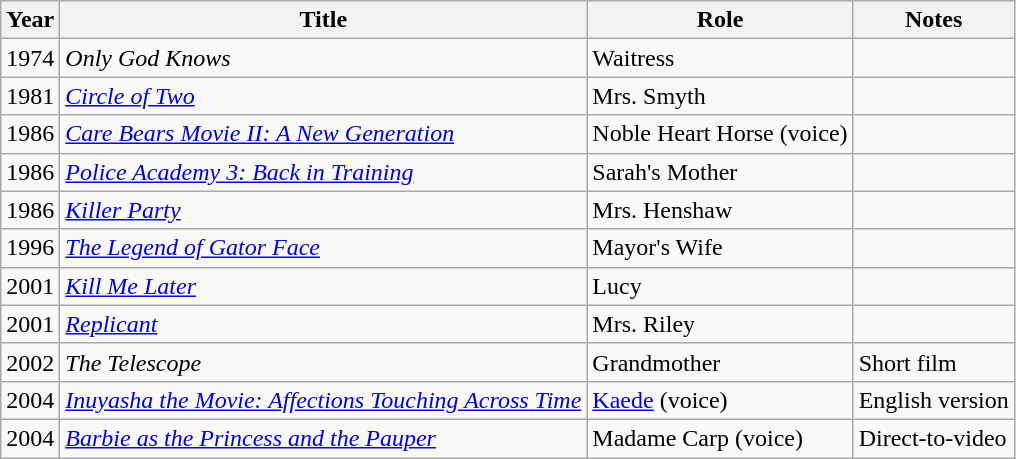<table class="wikitable sortable">
<tr>
<th>Year</th>
<th>Title</th>
<th>Role</th>
<th class="unsortable">Notes</th>
</tr>
<tr>
<td>1974</td>
<td><em>Only God Knows</em></td>
<td>Waitress</td>
<td></td>
</tr>
<tr>
<td>1981</td>
<td><em><a href='#'>Circle of Two</a></em></td>
<td>Mrs. Smyth</td>
<td></td>
</tr>
<tr>
<td>1986</td>
<td><em><a href='#'>Care Bears Movie II: A New Generation</a></em></td>
<td>Noble Heart Horse (voice)</td>
<td></td>
</tr>
<tr>
<td>1986</td>
<td><em><a href='#'>Police Academy 3: Back in Training</a></em></td>
<td>Sarah's Mother</td>
<td></td>
</tr>
<tr>
<td>1986</td>
<td><em><a href='#'>Killer Party</a></em></td>
<td>Mrs. Henshaw</td>
<td></td>
</tr>
<tr>
<td>1996</td>
<td data-sort-value="Legend of Gator Face, The"><em><a href='#'>The Legend of Gator Face</a></em></td>
<td>Mayor's Wife</td>
<td></td>
</tr>
<tr>
<td>2001</td>
<td><em><a href='#'>Kill Me Later</a></em></td>
<td>Lucy</td>
<td></td>
</tr>
<tr>
<td>2001</td>
<td><em><a href='#'>Replicant</a></em></td>
<td>Mrs. Riley</td>
<td></td>
</tr>
<tr>
<td>2002</td>
<td data-sort-value="Telescope, The"><em>The Telescope</em></td>
<td>Grandmother</td>
<td>Short film</td>
</tr>
<tr>
<td>2004</td>
<td><em><a href='#'>Inuyasha the Movie: Affections Touching Across Time</a></em></td>
<td><a href='#'>Kaede</a> (voice)</td>
<td>English version</td>
</tr>
<tr>
<td>2004</td>
<td><em><a href='#'>Barbie as the Princess and the Pauper</a></em></td>
<td>Madame Carp (voice)</td>
<td>Direct-to-video</td>
</tr>
</table>
